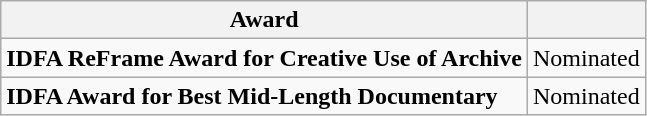<table class="wikitable">
<tr>
<th>Award</th>
<th></th>
</tr>
<tr>
<td><strong>IDFA ReFrame Award for Creative Use of Archive</strong></td>
<td>Nominated</td>
</tr>
<tr>
<td><strong>IDFA Award for Best Mid-Length Documentary</strong></td>
<td>Nominated</td>
</tr>
</table>
